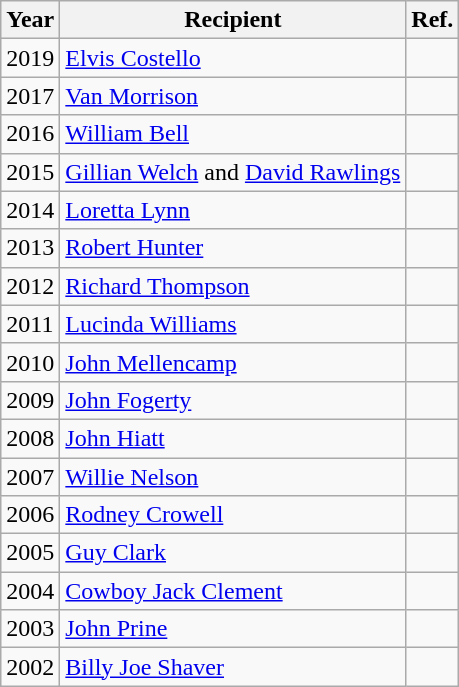<table class="wikitable">
<tr>
<th>Year</th>
<th>Recipient</th>
<th>Ref.</th>
</tr>
<tr>
<td>2019</td>
<td><a href='#'>Elvis Costello</a></td>
<td></td>
</tr>
<tr>
<td>2017</td>
<td><a href='#'>Van Morrison</a></td>
<td></td>
</tr>
<tr>
<td>2016</td>
<td><a href='#'>William Bell</a></td>
<td></td>
</tr>
<tr>
<td>2015</td>
<td><a href='#'>Gillian Welch</a> and <a href='#'>David Rawlings</a></td>
<td></td>
</tr>
<tr>
<td>2014</td>
<td><a href='#'>Loretta Lynn</a></td>
<td></td>
</tr>
<tr>
<td>2013</td>
<td><a href='#'>Robert Hunter</a></td>
<td></td>
</tr>
<tr>
<td>2012</td>
<td><a href='#'>Richard Thompson</a></td>
<td></td>
</tr>
<tr>
<td>2011</td>
<td><a href='#'>Lucinda Williams</a></td>
<td></td>
</tr>
<tr>
<td>2010</td>
<td><a href='#'>John Mellencamp</a></td>
<td></td>
</tr>
<tr>
<td>2009</td>
<td><a href='#'>John Fogerty</a></td>
<td></td>
</tr>
<tr>
<td>2008</td>
<td><a href='#'>John Hiatt</a></td>
<td></td>
</tr>
<tr>
<td>2007</td>
<td><a href='#'>Willie Nelson</a></td>
<td></td>
</tr>
<tr>
<td>2006</td>
<td><a href='#'>Rodney Crowell</a></td>
<td></td>
</tr>
<tr>
<td>2005</td>
<td><a href='#'>Guy Clark</a></td>
<td></td>
</tr>
<tr>
<td>2004</td>
<td><a href='#'>Cowboy Jack Clement</a></td>
<td></td>
</tr>
<tr>
<td>2003</td>
<td><a href='#'>John Prine</a></td>
<td></td>
</tr>
<tr>
<td>2002</td>
<td><a href='#'>Billy Joe Shaver</a></td>
<td></td>
</tr>
</table>
